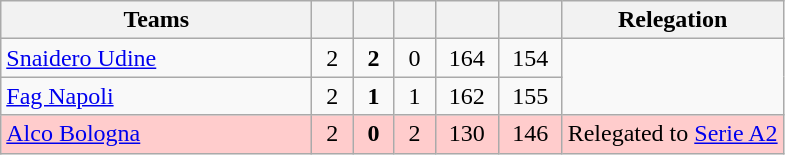<table class="wikitable" style="text-align: center;">
<tr>
<th ! width=200>Teams</th>
<th width=20></th>
<th width=20></th>
<th width=20></th>
<th width=35></th>
<th width=35></th>
<th>Relegation</th>
</tr>
<tr>
<td align="left"><a href='#'>Snaidero Udine</a></td>
<td>2</td>
<td><strong>2</strong></td>
<td>0</td>
<td>164</td>
<td>154</td>
</tr>
<tr>
<td align="left"><a href='#'>Fag Napoli</a></td>
<td>2</td>
<td><strong>1</strong></td>
<td>1</td>
<td>162</td>
<td>155</td>
</tr>
<tr bgcolor=FFCCCC>
<td align="left"><a href='#'>Alco Bologna</a></td>
<td>2</td>
<td><strong>0</strong></td>
<td>2</td>
<td>130</td>
<td>146</td>
<td rowspan=1 align="center">Relegated to <a href='#'>Serie A2</a></td>
</tr>
</table>
